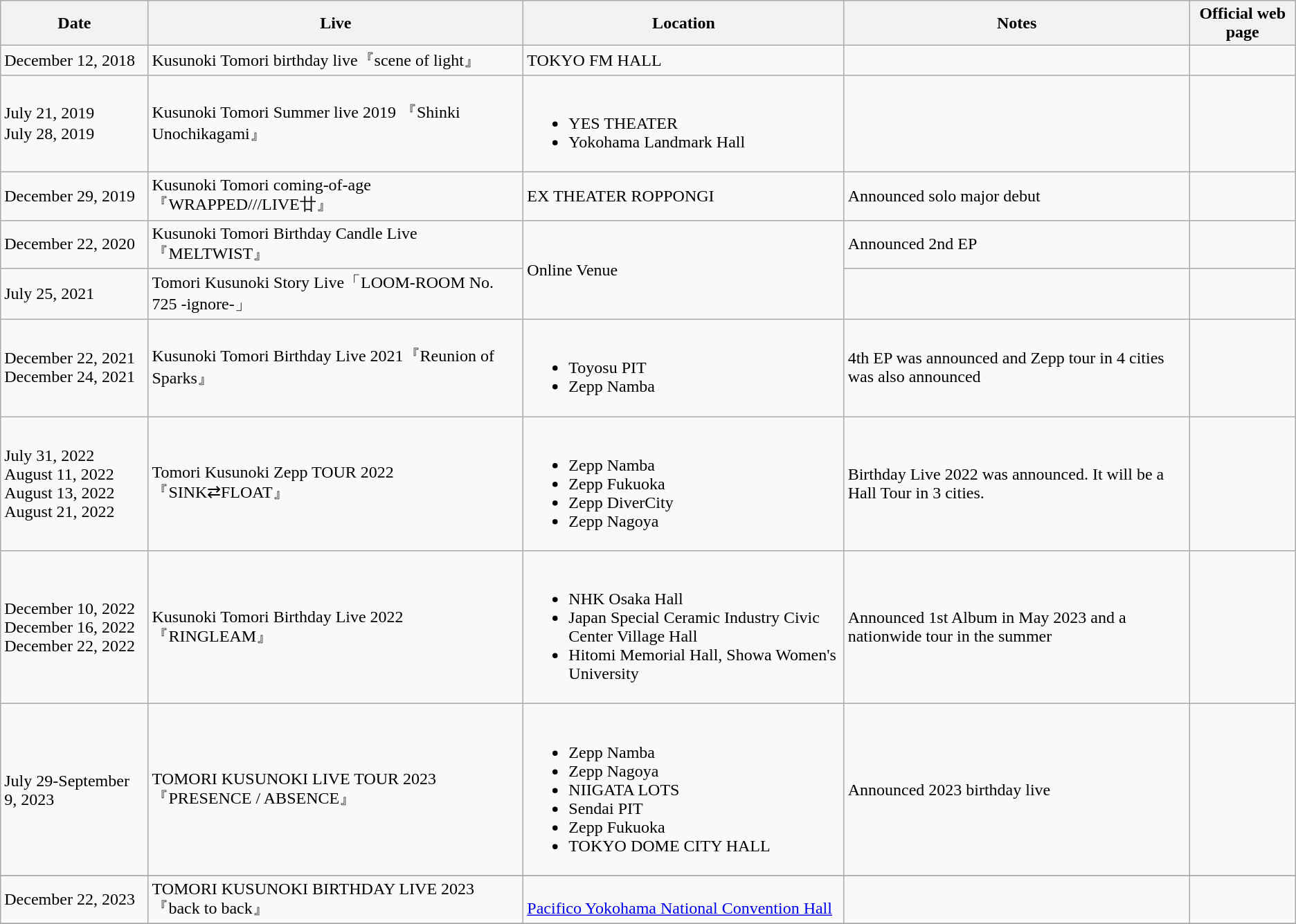<table class="wikitable">
<tr>
<th>Date</th>
<th>Live</th>
<th>Location</th>
<th>Notes</th>
<th>Official web page</th>
</tr>
<tr>
<td>December 12, 2018</td>
<td>Kusunoki Tomori birthday live『scene of light』</td>
<td>TOKYO FM HALL</td>
<td></td>
<td></td>
</tr>
<tr>
<td>July 21, 2019　<br> July 28, 2019</td>
<td>Kusunoki Tomori Summer live 2019 『Shinki Unochikagami』</td>
<td><br><ul><li>YES THEATER</li><li>Yokohama Landmark Hall</li></ul></td>
<td></td>
<td></td>
</tr>
<tr>
<td>December 29, 2019</td>
<td>Kusunoki Tomori coming-of-age 『WRAPPED///LIVE廿』</td>
<td>EX THEATER ROPPONGI</td>
<td>Announced solo major debut</td>
<td></td>
</tr>
<tr>
<td>December 22, 2020</td>
<td>Kusunoki Tomori Birthday Candle Live『MELTWIST』</td>
<td rowspan="2">Online Venue</td>
<td>Announced 2nd EP</td>
<td></td>
</tr>
<tr>
<td>July 25, 2021</td>
<td>Tomori Kusunoki Story Live「LOOM-ROOM No. 725 -ignore-」</td>
<td></td>
<td></td>
</tr>
<tr>
<td>December 22, 2021  <br> December 24, 2021</td>
<td>Kusunoki Tomori Birthday Live 2021『Reunion of Sparks』</td>
<td><br><ul><li>Toyosu PIT</li><li>Zepp Namba</li></ul></td>
<td>4th EP was announced and Zepp tour in 4 cities was also announced</td>
<td></td>
</tr>
<tr>
<td>July 31, 2022 <br> August 11, 2022 <br> August 13, 2022 <br> August 21, 2022</td>
<td>Tomori Kusunoki Zepp TOUR 2022『SINK⇄FLOAT』</td>
<td><br><ul><li>Zepp Namba</li><li>Zepp Fukuoka</li><li>Zepp DiverCity</li><li>Zepp Nagoya</li></ul></td>
<td>Birthday Live 2022 was announced. It will be a Hall Tour in 3 cities.</td>
<td></td>
</tr>
<tr>
<td>December 10, 2022<br> December 16, 2022<br> December 22, 2022</td>
<td>Kusunoki Tomori Birthday Live 2022『RINGLEAM』</td>
<td><br><ul><li>NHK Osaka Hall</li><li>Japan Special Ceramic Industry Civic Center Village Hall</li><li>Hitomi Memorial Hall, Showa Women's University</li></ul></td>
<td>Announced 1st Album in May 2023 and a nationwide tour in the summer</td>
<td></td>
</tr>
<tr>
<td>July 29-September 9, 2023</td>
<td>TOMORI KUSUNOKI LIVE TOUR 2023 『PRESENCE / ABSENCE』</td>
<td><br><ul><li>Zepp Namba</li><li>Zepp Nagoya</li><li>NIIGATA LOTS</li><li>Sendai PIT</li><li>Zepp Fukuoka</li><li>TOKYO DOME CITY HALL</li></ul></td>
<td>Announced 2023 birthday live</td>
<td></td>
</tr>
<tr>
</tr>
<tr>
<td>December 22, 2023</td>
<td>TOMORI KUSUNOKI BIRTHDAY LIVE 2023 『back to back』</td>
<td><br><a href='#'>Pacifico Yokohama National Convention Hall</a></td>
<td></td>
<td></td>
</tr>
<tr>
</tr>
</table>
